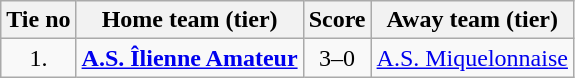<table class="wikitable" style="text-align: center">
<tr>
<th>Tie no</th>
<th>Home team (tier)</th>
<th>Score</th>
<th>Away team (tier)</th>
</tr>
<tr>
<td>1.</td>
<td> <strong><a href='#'>A.S. Îlienne Amateur</a> </strong></td>
<td>3–0</td>
<td><a href='#'>A.S. Miquelonnaise</a>  </td>
</tr>
</table>
